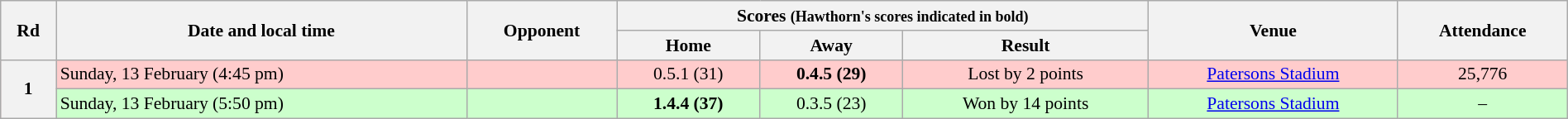<table class="wikitable" style="font-size:90%; text-align:center; width: 100%; margin-left: auto; margin-right: auto">
<tr>
<th rowspan="2">Rd</th>
<th rowspan="2">Date and local time</th>
<th rowspan="2">Opponent</th>
<th colspan="3">Scores <small>(Hawthorn's scores indicated in bold)</small></th>
<th rowspan="2">Venue</th>
<th rowspan="2">Attendance</th>
</tr>
<tr>
<th>Home</th>
<th>Away</th>
<th>Result</th>
</tr>
<tr style="background:#fcc;">
<th rowspan="2">1</th>
<td align=left>Sunday, 13 February (4:45 pm)</td>
<td align=left></td>
<td>0.5.1 (31)</td>
<td><strong>0.4.5 (29)</strong></td>
<td>Lost by 2 points</td>
<td><a href='#'>Patersons Stadium</a></td>
<td>25,776</td>
</tr>
<tr style="background:#cfc">
<td align=left>Sunday, 13 February (5:50 pm)</td>
<td align=left></td>
<td><strong>1.4.4 (37)</strong></td>
<td>0.3.5 (23)</td>
<td>Won by 14 points</td>
<td><a href='#'>Patersons Stadium</a></td>
<td>–</td>
</tr>
</table>
